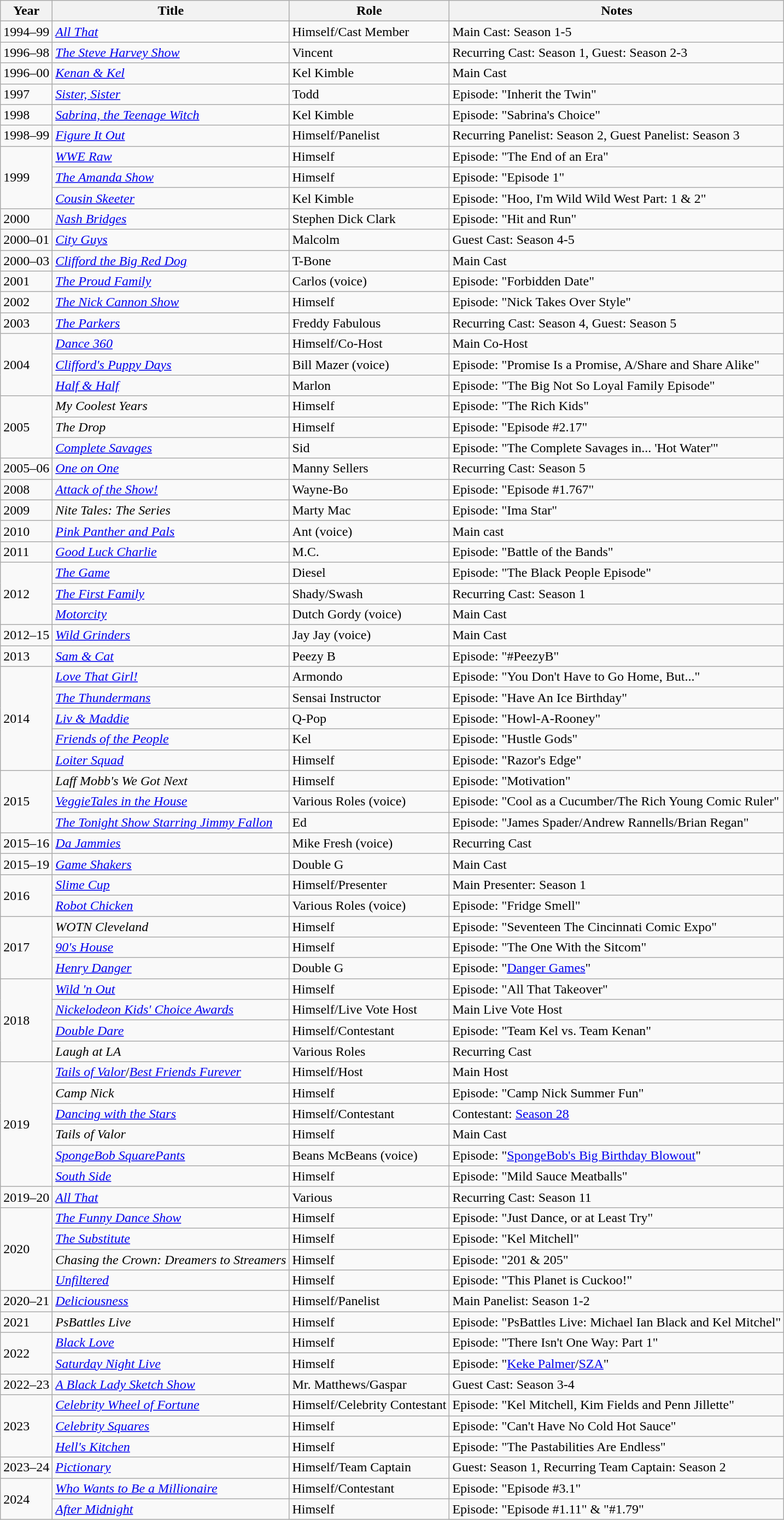<table class="wikitable sortable">
<tr>
<th>Year</th>
<th>Title</th>
<th>Role</th>
<th>Notes</th>
</tr>
<tr>
<td>1994–99</td>
<td><em><a href='#'>All That</a></em></td>
<td>Himself/Cast Member</td>
<td>Main Cast: Season 1-5</td>
</tr>
<tr>
<td>1996–98</td>
<td><em><a href='#'>The Steve Harvey Show</a></em></td>
<td>Vincent</td>
<td>Recurring Cast: Season 1, Guest: Season 2-3</td>
</tr>
<tr>
<td>1996–00</td>
<td><em><a href='#'>Kenan & Kel</a></em></td>
<td>Kel Kimble</td>
<td>Main Cast</td>
</tr>
<tr>
<td>1997</td>
<td><em><a href='#'>Sister, Sister</a></em></td>
<td>Todd</td>
<td>Episode: "Inherit the Twin"</td>
</tr>
<tr>
<td>1998</td>
<td><em><a href='#'>Sabrina, the Teenage Witch</a></em></td>
<td>Kel Kimble</td>
<td>Episode: "Sabrina's Choice"</td>
</tr>
<tr>
<td>1998–99</td>
<td><em><a href='#'>Figure It Out</a></em></td>
<td>Himself/Panelist</td>
<td>Recurring Panelist: Season 2, Guest Panelist: Season 3</td>
</tr>
<tr>
<td rowspan=3>1999</td>
<td><em><a href='#'>WWE Raw</a></em></td>
<td>Himself</td>
<td>Episode: "The End of an Era"</td>
</tr>
<tr>
<td><em><a href='#'>The Amanda Show</a></em></td>
<td>Himself</td>
<td>Episode: "Episode 1"</td>
</tr>
<tr>
<td><em><a href='#'>Cousin Skeeter</a></em></td>
<td>Kel Kimble</td>
<td>Episode: "Hoo, I'm Wild Wild West Part: 1 & 2"</td>
</tr>
<tr>
<td>2000</td>
<td><em><a href='#'>Nash Bridges</a></em></td>
<td>Stephen Dick Clark</td>
<td>Episode: "Hit and Run"</td>
</tr>
<tr>
<td>2000–01</td>
<td><em><a href='#'>City Guys</a></em></td>
<td>Malcolm</td>
<td>Guest Cast: Season 4-5</td>
</tr>
<tr>
<td>2000–03</td>
<td><em><a href='#'>Clifford the Big Red Dog</a></em></td>
<td>T-Bone</td>
<td>Main Cast</td>
</tr>
<tr>
<td>2001</td>
<td><em><a href='#'>The Proud Family</a></em></td>
<td>Carlos (voice)</td>
<td>Episode: "Forbidden Date"</td>
</tr>
<tr>
<td>2002</td>
<td><em><a href='#'>The Nick Cannon Show</a></em></td>
<td>Himself</td>
<td>Episode: "Nick Takes Over Style"</td>
</tr>
<tr>
<td>2003</td>
<td><em><a href='#'>The Parkers</a></em></td>
<td>Freddy Fabulous</td>
<td>Recurring Cast: Season 4, Guest: Season 5</td>
</tr>
<tr>
<td rowspan=3>2004</td>
<td><em><a href='#'>Dance 360</a></em></td>
<td>Himself/Co-Host</td>
<td>Main Co-Host</td>
</tr>
<tr>
<td><em><a href='#'>Clifford's Puppy Days</a></em></td>
<td>Bill Mazer (voice)</td>
<td>Episode: "Promise Is a Promise, A/Share and Share Alike"</td>
</tr>
<tr>
<td><em><a href='#'>Half & Half</a></em></td>
<td>Marlon</td>
<td>Episode: "The Big Not So Loyal Family Episode"</td>
</tr>
<tr>
<td rowspan=3>2005</td>
<td><em>My Coolest Years</em></td>
<td>Himself</td>
<td>Episode: "The Rich Kids"</td>
</tr>
<tr>
<td><em>The Drop</em></td>
<td>Himself</td>
<td>Episode: "Episode #2.17"</td>
</tr>
<tr>
<td><em><a href='#'>Complete Savages</a></em></td>
<td>Sid</td>
<td>Episode: "The Complete Savages in... 'Hot Water'"</td>
</tr>
<tr>
<td>2005–06</td>
<td><em><a href='#'>One on One</a></em></td>
<td>Manny Sellers</td>
<td>Recurring Cast: Season 5</td>
</tr>
<tr>
<td>2008</td>
<td><em><a href='#'>Attack of the Show!</a></em></td>
<td>Wayne-Bo</td>
<td>Episode: "Episode #1.767"</td>
</tr>
<tr>
<td>2009</td>
<td><em>Nite Tales: The Series</em></td>
<td>Marty Mac</td>
<td>Episode: "Ima Star"</td>
</tr>
<tr>
<td>2010</td>
<td><em><a href='#'>Pink Panther and Pals</a></em></td>
<td>Ant (voice)</td>
<td>Main cast</td>
</tr>
<tr>
<td>2011</td>
<td><em><a href='#'>Good Luck Charlie</a></em></td>
<td>M.C.</td>
<td>Episode: "Battle of the Bands"</td>
</tr>
<tr>
<td rowspan=3>2012</td>
<td><em><a href='#'>The Game</a></em></td>
<td>Diesel</td>
<td>Episode: "The Black People Episode"</td>
</tr>
<tr>
<td><em><a href='#'>The First Family</a></em></td>
<td>Shady/Swash</td>
<td>Recurring Cast: Season 1</td>
</tr>
<tr>
<td><em><a href='#'>Motorcity</a></em></td>
<td>Dutch Gordy (voice)</td>
<td>Main Cast</td>
</tr>
<tr>
<td>2012–15</td>
<td><em><a href='#'>Wild Grinders</a></em></td>
<td>Jay Jay (voice)</td>
<td>Main Cast</td>
</tr>
<tr>
<td>2013</td>
<td><em><a href='#'>Sam & Cat</a></em></td>
<td>Peezy B</td>
<td>Episode: "#PeezyB"</td>
</tr>
<tr>
<td rowspan=5>2014</td>
<td><em><a href='#'>Love That Girl!</a></em></td>
<td>Armondo</td>
<td>Episode: "You Don't Have to Go Home, But..."</td>
</tr>
<tr>
<td><em><a href='#'>The Thundermans</a></em></td>
<td>Sensai Instructor</td>
<td>Episode: "Have An Ice Birthday"</td>
</tr>
<tr>
<td><em><a href='#'>Liv & Maddie</a></em></td>
<td>Q-Pop</td>
<td>Episode: "Howl-A-Rooney"</td>
</tr>
<tr>
<td><em><a href='#'>Friends of the People</a></em></td>
<td>Kel</td>
<td>Episode: "Hustle Gods"</td>
</tr>
<tr>
<td><em><a href='#'>Loiter Squad</a></em></td>
<td>Himself</td>
<td>Episode: "Razor's Edge"</td>
</tr>
<tr>
<td rowspan=3>2015</td>
<td><em>Laff Mobb's We Got Next</em></td>
<td>Himself</td>
<td>Episode: "Motivation"</td>
</tr>
<tr>
<td><em><a href='#'>VeggieTales in the House</a></em></td>
<td>Various Roles (voice)</td>
<td>Episode: "Cool as a Cucumber/The Rich Young Comic Ruler"</td>
</tr>
<tr>
<td><em><a href='#'>The Tonight Show Starring Jimmy Fallon</a></em></td>
<td>Ed</td>
<td>Episode: "James Spader/Andrew Rannells/Brian Regan"</td>
</tr>
<tr>
<td>2015–16</td>
<td><em><a href='#'>Da Jammies</a></em></td>
<td>Mike Fresh (voice)</td>
<td>Recurring Cast</td>
</tr>
<tr>
<td>2015–19</td>
<td><em><a href='#'>Game Shakers</a></em></td>
<td>Double G</td>
<td>Main Cast</td>
</tr>
<tr>
<td rowspan=2>2016</td>
<td><em><a href='#'>Slime Cup</a></em></td>
<td>Himself/Presenter</td>
<td>Main Presenter: Season 1</td>
</tr>
<tr>
<td><em><a href='#'>Robot Chicken</a></em></td>
<td>Various Roles (voice)</td>
<td>Episode: "Fridge Smell"</td>
</tr>
<tr>
<td rowspan=3>2017</td>
<td><em>WOTN Cleveland</em></td>
<td>Himself</td>
<td>Episode: "Seventeen The Cincinnati Comic Expo"</td>
</tr>
<tr>
<td><em><a href='#'>90's House</a></em></td>
<td>Himself</td>
<td>Episode: "The One With the Sitcom"</td>
</tr>
<tr>
<td><em><a href='#'>Henry Danger</a></em></td>
<td>Double G</td>
<td>Episode: "<a href='#'>Danger Games</a>"</td>
</tr>
<tr>
<td rowspan=4>2018</td>
<td><em><a href='#'>Wild 'n Out</a></em></td>
<td>Himself</td>
<td>Episode: "All That Takeover"</td>
</tr>
<tr>
<td><em><a href='#'>Nickelodeon Kids' Choice Awards</a></em></td>
<td>Himself/Live Vote Host</td>
<td>Main Live Vote Host</td>
</tr>
<tr>
<td><em><a href='#'>Double Dare</a></em></td>
<td>Himself/Contestant</td>
<td>Episode: "Team Kel vs. Team Kenan" </td>
</tr>
<tr>
<td><em>Laugh at LA</em></td>
<td>Various Roles</td>
<td>Recurring Cast</td>
</tr>
<tr>
<td rowspan=6>2019</td>
<td><em><a href='#'>Tails of Valor</a></em>/<em><a href='#'>Best Friends Furever</a></em></td>
<td>Himself/Host</td>
<td>Main Host </td>
</tr>
<tr>
<td><em>Camp Nick</em></td>
<td>Himself</td>
<td>Episode: "Camp Nick Summer Fun"</td>
</tr>
<tr>
<td><em><a href='#'>Dancing with the Stars</a></em></td>
<td>Himself/Contestant</td>
<td>Contestant: <a href='#'>Season 28</a></td>
</tr>
<tr>
<td><em>Tails of Valor</em></td>
<td>Himself</td>
<td>Main Cast</td>
</tr>
<tr>
<td><em><a href='#'>SpongeBob SquarePants</a></em></td>
<td>Beans McBeans (voice)</td>
<td>Episode: "<a href='#'>SpongeBob's Big Birthday Blowout</a>"</td>
</tr>
<tr>
<td><em><a href='#'>South Side</a></em></td>
<td>Himself</td>
<td>Episode: "Mild Sauce Meatballs"</td>
</tr>
<tr>
<td>2019–20</td>
<td><em><a href='#'>All That</a></em></td>
<td>Various</td>
<td>Recurring Cast: Season 11</td>
</tr>
<tr>
<td rowspan=4>2020</td>
<td><em><a href='#'>The Funny Dance Show</a></em></td>
<td>Himself</td>
<td>Episode: "Just Dance, or at Least Try"</td>
</tr>
<tr>
<td><em><a href='#'>The Substitute</a></em></td>
<td>Himself</td>
<td>Episode: "Kel Mitchell"</td>
</tr>
<tr>
<td><em>Chasing the Crown: Dreamers to Streamers</em></td>
<td>Himself</td>
<td>Episode: "201 & 205"</td>
</tr>
<tr>
<td><em><a href='#'>Unfiltered</a></em></td>
<td>Himself</td>
<td>Episode: "This Planet is Cuckoo!"</td>
</tr>
<tr>
<td>2020–21</td>
<td><em><a href='#'>Deliciousness</a></em></td>
<td>Himself/Panelist</td>
<td>Main Panelist: Season 1-2</td>
</tr>
<tr>
<td>2021</td>
<td><em>PsBattles Live</em></td>
<td>Himself</td>
<td>Episode: "PsBattles Live: Michael Ian Black and Kel Mitchel"</td>
</tr>
<tr>
<td rowspan=2>2022</td>
<td><em><a href='#'>Black Love</a></em></td>
<td>Himself</td>
<td>Episode: "There Isn't One Way: Part 1"</td>
</tr>
<tr>
<td><em><a href='#'>Saturday Night Live</a></em></td>
<td>Himself</td>
<td>Episode: "<a href='#'>Keke Palmer</a>/<a href='#'>SZA</a>"</td>
</tr>
<tr>
<td>2022–23</td>
<td><em><a href='#'>A Black Lady Sketch Show</a></em></td>
<td>Mr. Matthews/Gaspar</td>
<td>Guest Cast: Season 3-4</td>
</tr>
<tr>
<td rowspan=3>2023</td>
<td><em><a href='#'>Celebrity Wheel of Fortune</a></em></td>
<td>Himself/Celebrity Contestant</td>
<td>Episode: "Kel Mitchell, Kim Fields and Penn Jillette"</td>
</tr>
<tr>
<td><em><a href='#'>Celebrity Squares</a></em></td>
<td>Himself</td>
<td>Episode: "Can't Have No Cold Hot Sauce"</td>
</tr>
<tr>
<td><em><a href='#'>Hell's Kitchen</a></em></td>
<td>Himself</td>
<td>Episode: "The Pastabilities Are Endless"</td>
</tr>
<tr>
<td>2023–24</td>
<td><em><a href='#'>Pictionary</a></em></td>
<td>Himself/Team Captain</td>
<td>Guest: Season 1, Recurring Team Captain: Season 2</td>
</tr>
<tr>
<td rowspan=2>2024</td>
<td><em><a href='#'>Who Wants to Be a Millionaire</a></em></td>
<td>Himself/Contestant</td>
<td>Episode: "Episode #3.1"</td>
</tr>
<tr>
<td><em><a href='#'>After Midnight</a></em></td>
<td>Himself</td>
<td>Episode: "Episode #1.11" & "#1.79"</td>
</tr>
</table>
